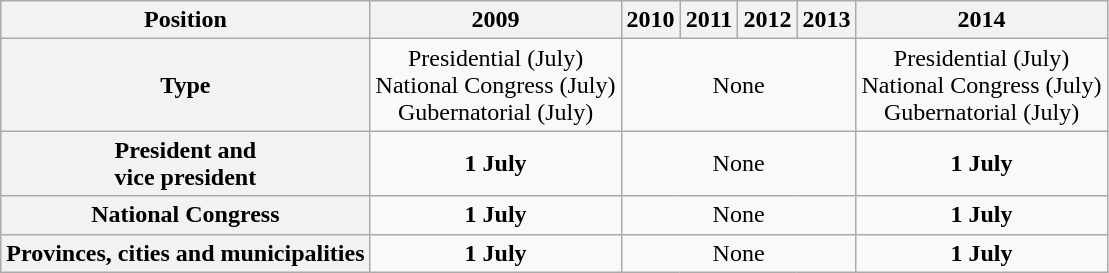<table class=wikitable style="text-align:center;">
<tr>
<th>Position</th>
<th>2009</th>
<th>2010</th>
<th>2011</th>
<th>2012</th>
<th>2013</th>
<th>2014</th>
</tr>
<tr>
<th>Type</th>
<td>Presidential (July)<br>National Congress (July)<br>Gubernatorial (July)</td>
<td colspan=4>None</td>
<td>Presidential (July)<br>National Congress (July)<br>Gubernatorial (July)</td>
</tr>
<tr>
<th>President and<br>vice president</th>
<td><strong>1 July</strong></td>
<td colspan=4>None</td>
<td><strong>1 July</strong></td>
</tr>
<tr>
<th>National Congress</th>
<td><strong>1 July</strong></td>
<td colspan=4>None</td>
<td><strong>1 July</strong></td>
</tr>
<tr>
<th>Provinces, cities and municipalities</th>
<td><strong>1 July</strong></td>
<td colspan=4>None</td>
<td><strong>1 July</strong></td>
</tr>
</table>
